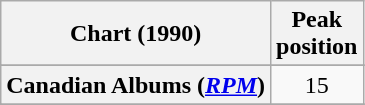<table class="wikitable sortable plainrowheaders" style="text-align:center">
<tr>
<th scope="col">Chart (1990)</th>
<th scope="col">Peak<br>position</th>
</tr>
<tr>
</tr>
<tr>
<th scope="row">Canadian Albums (<em><a href='#'>RPM</a></em>)</th>
<td>15</td>
</tr>
<tr>
</tr>
<tr>
</tr>
<tr>
</tr>
<tr>
</tr>
<tr>
</tr>
<tr>
</tr>
<tr>
</tr>
<tr>
</tr>
</table>
